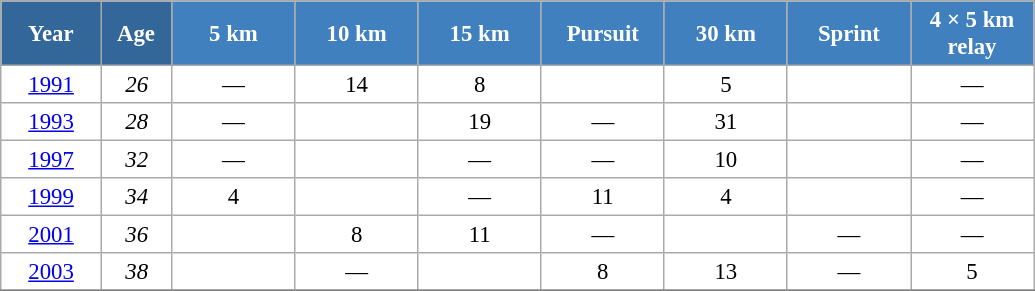<table class="wikitable" style="font-size:95%; text-align:center; border:grey solid 1px; border-collapse:collapse; background:#ffffff;">
<tr>
<th style="background-color:#369; color:white; width:60px;"> Year </th>
<th style="background-color:#369; color:white; width:40px;"> Age </th>
<th style="background-color:#4180be; color:white; width:75px;"> 5 km </th>
<th style="background-color:#4180be; color:white; width:75px;"> 10 km </th>
<th style="background-color:#4180be; color:white; width:75px;"> 15 km </th>
<th style="background-color:#4180be; color:white; width:75px;"> Pursuit </th>
<th style="background-color:#4180be; color:white; width:75px;"> 30 km </th>
<th style="background-color:#4180be; color:white; width:75px;"> Sprint </th>
<th style="background-color:#4180be; color:white; width:75px;"> 4 × 5 km <br> relay </th>
</tr>
<tr>
<td><a href='#'>1991</a></td>
<td><em>26</em></td>
<td>—</td>
<td>14</td>
<td>8</td>
<td></td>
<td>5</td>
<td></td>
<td>—</td>
</tr>
<tr>
<td><a href='#'>1993</a></td>
<td><em>28</em></td>
<td>—</td>
<td></td>
<td>19</td>
<td>—</td>
<td>31</td>
<td></td>
<td>—</td>
</tr>
<tr>
<td><a href='#'>1997</a></td>
<td><em>32</em></td>
<td>—</td>
<td></td>
<td>—</td>
<td>—</td>
<td>10</td>
<td></td>
<td>—</td>
</tr>
<tr>
<td><a href='#'>1999</a></td>
<td><em>34</em></td>
<td>4</td>
<td></td>
<td>—</td>
<td>11</td>
<td>4</td>
<td></td>
<td>—</td>
</tr>
<tr>
<td><a href='#'>2001</a></td>
<td><em>36</em></td>
<td></td>
<td>8</td>
<td>11</td>
<td>—</td>
<td></td>
<td>—</td>
<td>—</td>
</tr>
<tr>
<td><a href='#'>2003</a></td>
<td><em>38</em></td>
<td></td>
<td>—</td>
<td></td>
<td>8</td>
<td>13</td>
<td>—</td>
<td>5</td>
</tr>
<tr>
</tr>
</table>
